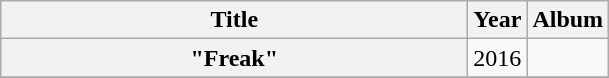<table class="wikitable plainrowheaders" style="text-align:center;">
<tr>
<th scope="col" style="width:19em;">Title</th>
<th scope="col">Year</th>
<th scope="col">Album</th>
</tr>
<tr>
<th scope="row">"Freak"<br></th>
<td>2016</td>
<td></td>
</tr>
<tr>
</tr>
</table>
